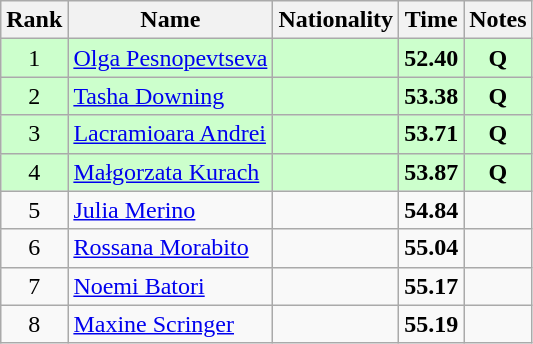<table class="wikitable sortable" style="text-align:center">
<tr>
<th>Rank</th>
<th>Name</th>
<th>Nationality</th>
<th>Time</th>
<th>Notes</th>
</tr>
<tr bgcolor=ccffcc>
<td>1</td>
<td align=left><a href='#'>Olga Pesnopevtseva</a></td>
<td align=left></td>
<td><strong>52.40</strong></td>
<td><strong>Q</strong></td>
</tr>
<tr bgcolor=ccffcc>
<td>2</td>
<td align=left><a href='#'>Tasha Downing</a></td>
<td align=left></td>
<td><strong>53.38</strong></td>
<td><strong>Q</strong></td>
</tr>
<tr bgcolor=ccffcc>
<td>3</td>
<td align=left><a href='#'>Lacramioara Andrei</a></td>
<td align=left></td>
<td><strong>53.71</strong></td>
<td><strong>Q</strong></td>
</tr>
<tr bgcolor=ccffcc>
<td>4</td>
<td align=left><a href='#'>Małgorzata Kurach</a></td>
<td align=left></td>
<td><strong>53.87</strong></td>
<td><strong>Q</strong></td>
</tr>
<tr>
<td>5</td>
<td align=left><a href='#'>Julia Merino</a></td>
<td align=left></td>
<td><strong>54.84</strong></td>
<td></td>
</tr>
<tr>
<td>6</td>
<td align=left><a href='#'>Rossana Morabito</a></td>
<td align=left></td>
<td><strong>55.04</strong></td>
<td></td>
</tr>
<tr>
<td>7</td>
<td align=left><a href='#'>Noemi Batori</a></td>
<td align=left></td>
<td><strong>55.17</strong></td>
<td></td>
</tr>
<tr>
<td>8</td>
<td align=left><a href='#'>Maxine Scringer</a></td>
<td align=left></td>
<td><strong>55.19</strong></td>
<td></td>
</tr>
</table>
